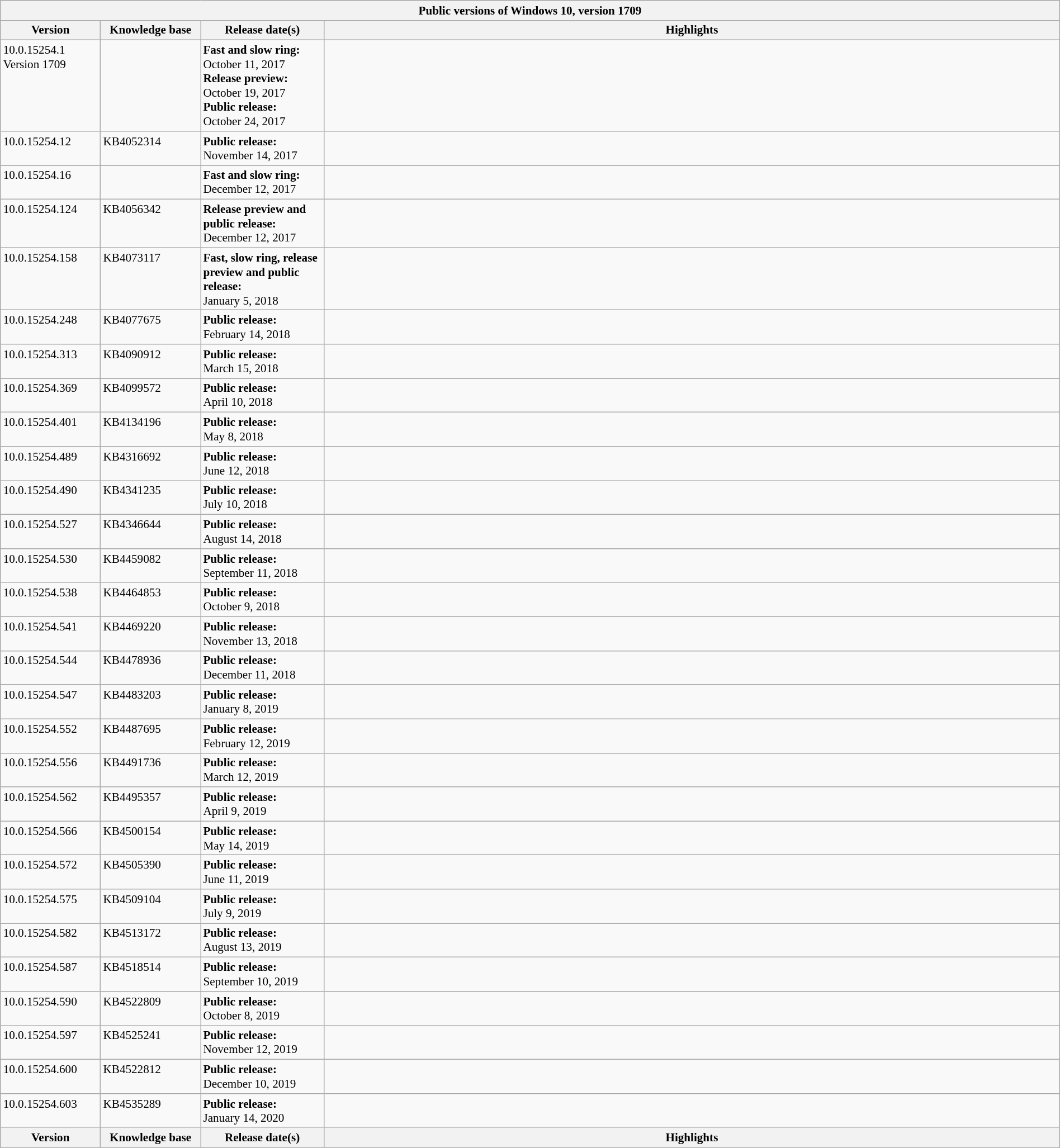<table class="wikitable mw-collapsible mw-collapsed" style="width:100%;font-size:88%;">
<tr>
<th style="text-align:center;" colspan="4">Public versions of Windows 10, version 1709</th>
</tr>
<tr>
<th scope="col" style="width:8em;text-align:center;">Version</th>
<th scope="col" style="width:8em;text-align:center;">Knowledge base</th>
<th scope="col" style="width:10em;text-align:center;background::#fff;">Release date(s)</th>
<th scope="col" style="background::#fff;text-align:center;">Highlights</th>
</tr>
<tr valign="top">
<td>10.0.15254.1<br>Version 1709<br></td>
<td></td>
<td><strong>Fast and slow ring:</strong><br>October 11, 2017<br><strong>Release preview:</strong><br>October 19, 2017<br><strong>Public release:</strong><br>October 24, 2017</td>
<td></td>
</tr>
<tr valign="top">
<td>10.0.15254.12<br></td>
<td>KB4052314</td>
<td><strong>Public release:</strong><br>November 14, 2017</td>
<td></td>
</tr>
<tr valign="top">
<td>10.0.15254.16<br></td>
<td></td>
<td><strong>Fast and slow ring:</strong><br>December 12, 2017</td>
<td></td>
</tr>
<tr valign="top">
<td>10.0.15254.124<br></td>
<td>KB4056342</td>
<td><strong>Release preview and public release:</strong><br>December 12, 2017</td>
<td></td>
</tr>
<tr valign="top">
<td>10.0.15254.158<br></td>
<td>KB4073117</td>
<td><strong>Fast, slow ring, release preview and public release:</strong><br>January 5, 2018</td>
<td></td>
</tr>
<tr valign="top">
<td>10.0.15254.248<br></td>
<td>KB4077675</td>
<td><strong>Public release:</strong><br>February 14, 2018</td>
<td></td>
</tr>
<tr valign="top">
<td>10.0.15254.313<br></td>
<td>KB4090912</td>
<td><strong>Public release:</strong><br>March 15, 2018</td>
<td></td>
</tr>
<tr valign="top">
<td>10.0.15254.369<br></td>
<td>KB4099572</td>
<td><strong>Public release:</strong><br>April 10, 2018</td>
<td></td>
</tr>
<tr valign="top">
<td>10.0.15254.401<br></td>
<td>KB4134196</td>
<td><strong>Public release:</strong><br>May 8, 2018</td>
<td></td>
</tr>
<tr valign="top">
<td>10.0.15254.489<br></td>
<td>KB4316692</td>
<td><strong>Public release:</strong><br>June 12, 2018</td>
<td></td>
</tr>
<tr valign="top">
<td>10.0.15254.490<br></td>
<td>KB4341235</td>
<td><strong>Public release:</strong><br>July 10, 2018</td>
<td></td>
</tr>
<tr valign="top">
<td>10.0.15254.527<br></td>
<td>KB4346644</td>
<td><strong>Public release:</strong><br>August 14, 2018</td>
<td></td>
</tr>
<tr valign="top">
<td>10.0.15254.530<br></td>
<td>KB4459082</td>
<td><strong>Public release:</strong><br>September 11, 2018</td>
<td></td>
</tr>
<tr valign="top">
<td>10.0.15254.538<br></td>
<td>KB4464853</td>
<td><strong>Public release:</strong><br>October 9, 2018</td>
<td></td>
</tr>
<tr valign="top">
<td>10.0.15254.541<br></td>
<td>KB4469220</td>
<td><strong>Public release:</strong><br>November 13, 2018</td>
<td></td>
</tr>
<tr valign="top">
<td>10.0.15254.544<br></td>
<td>KB4478936</td>
<td><strong>Public release:</strong><br>December 11, 2018</td>
<td></td>
</tr>
<tr valign="top">
<td>10.0.15254.547<br></td>
<td>KB4483203</td>
<td><strong>Public release:</strong><br>January 8, 2019</td>
<td></td>
</tr>
<tr valign="top">
<td>10.0.15254.552<br></td>
<td>KB4487695</td>
<td><strong>Public release:</strong><br>February 12, 2019</td>
<td></td>
</tr>
<tr valign="top">
<td>10.0.15254.556<br></td>
<td>KB4491736</td>
<td><strong>Public release:</strong><br>March 12, 2019</td>
<td></td>
</tr>
<tr valign="top">
<td>10.0.15254.562<br></td>
<td>KB4495357</td>
<td><strong>Public release:</strong><br>April 9, 2019</td>
<td></td>
</tr>
<tr valign="top">
<td>10.0.15254.566<br></td>
<td>KB4500154</td>
<td><strong>Public release:</strong><br>May 14, 2019</td>
<td></td>
</tr>
<tr valign="top">
<td>10.0.15254.572<br></td>
<td>KB4505390</td>
<td><strong>Public release:</strong><br>June 11, 2019</td>
<td></td>
</tr>
<tr valign="top">
<td>10.0.15254.575<br></td>
<td>KB4509104</td>
<td><strong>Public release:</strong><br>July 9, 2019</td>
<td></td>
</tr>
<tr valign="top">
<td>10.0.15254.582<br></td>
<td>KB4513172</td>
<td><strong>Public release:</strong><br>August 13, 2019</td>
<td></td>
</tr>
<tr valign="top">
<td>10.0.15254.587<br></td>
<td>KB4518514</td>
<td><strong>Public release:</strong><br>September 10, 2019</td>
<td></td>
</tr>
<tr valign="top">
<td>10.0.15254.590<br></td>
<td>KB4522809</td>
<td><strong>Public release:</strong><br>October 8, 2019</td>
<td></td>
</tr>
<tr valign="top">
<td>10.0.15254.597<br></td>
<td>KB4525241</td>
<td><strong>Public release:</strong><br>November 12, 2019</td>
<td></td>
</tr>
<tr valign="top">
<td>10.0.15254.600<br></td>
<td>KB4522812</td>
<td><strong>Public release:</strong><br>December 10, 2019</td>
<td></td>
</tr>
<tr valign="top">
<td>10.0.15254.603<br></td>
<td>KB4535289</td>
<td><strong>Public release:</strong><br>January 14, 2020</td>
<td></td>
</tr>
<tr>
<th>Version</th>
<th>Knowledge base</th>
<th>Release date(s)</th>
<th>Highlights</th>
</tr>
</table>
